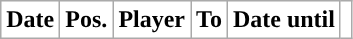<table class="wikitable plainrowheaders sortable">
<tr>
<th style="background-color: white; color:black; ">Date</th>
<th style="background-color: white; color:black; ">Pos.</th>
<th style="background-color: white; color:black; ">Player</th>
<th style="background-color: white; color:black; ">To</th>
<th style="background-color: white; color:black; ">Date until</th>
<th style="background-color: white; color:black; "></th>
</tr>
</table>
